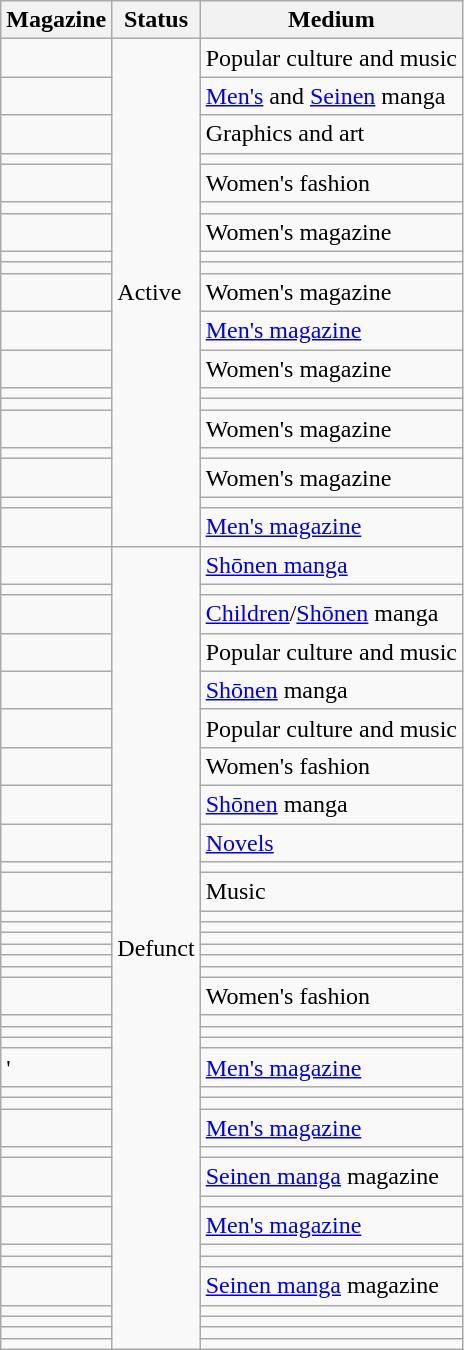<table class="wikitable sortable">
<tr>
<th>Magazine</th>
<th>Status</th>
<th>Medium</th>
</tr>
<tr>
<td></td>
<td rowspan="19">Active</td>
<td>Popular culture and music</td>
</tr>
<tr>
<td></td>
<td><a href='#'>Men's</a> and <a href='#'>Seinen</a> manga</td>
</tr>
<tr>
<td></td>
<td>Graphics and art</td>
</tr>
<tr>
<td></td>
<td></td>
</tr>
<tr>
<td></td>
<td>Women's fashion</td>
</tr>
<tr>
<td></td>
<td></td>
</tr>
<tr>
<td></td>
<td>Women's magazine</td>
</tr>
<tr>
<td></td>
<td></td>
</tr>
<tr>
<td></td>
<td></td>
</tr>
<tr>
<td></td>
<td>Women's magazine</td>
</tr>
<tr>
<td></td>
<td><a href='#'>Men's magazine</a></td>
</tr>
<tr>
<td></td>
<td>Women's magazine</td>
</tr>
<tr>
<td></td>
<td></td>
</tr>
<tr>
<td></td>
<td></td>
</tr>
<tr>
<td></td>
<td>Women's magazine</td>
</tr>
<tr>
<td></td>
<td></td>
</tr>
<tr>
<td></td>
<td>Women's magazine</td>
</tr>
<tr>
<td></td>
<td></td>
</tr>
<tr>
<td></td>
<td><a href='#'>Men's magazine</a></td>
</tr>
<tr>
<td></td>
<td rowspan="36">Defunct</td>
<td><a href='#'>Shōnen manga</a></td>
</tr>
<tr>
<td></td>
<td></td>
</tr>
<tr>
<td></td>
<td><a href='#'>Children</a>/<a href='#'>Shōnen</a> manga</td>
</tr>
<tr>
<td></td>
<td>Popular culture and music</td>
</tr>
<tr>
<td></td>
<td><a href='#'>Shōnen</a> manga</td>
</tr>
<tr>
<td></td>
<td>Popular culture and music</td>
</tr>
<tr>
<td></td>
<td>Women's fashion</td>
</tr>
<tr>
<td></td>
<td><a href='#'>Shōnen</a> manga</td>
</tr>
<tr>
<td></td>
<td><a href='#'>Novels</a></td>
</tr>
<tr>
<td></td>
<td></td>
</tr>
<tr>
<td></td>
<td>Music</td>
</tr>
<tr>
<td></td>
<td></td>
</tr>
<tr>
<td></td>
<td></td>
</tr>
<tr>
<td></td>
<td></td>
</tr>
<tr>
<td></td>
<td></td>
</tr>
<tr>
<td></td>
<td></td>
</tr>
<tr>
<td></td>
<td></td>
</tr>
<tr>
<td></td>
<td>Women's fashion</td>
</tr>
<tr>
<td></td>
<td></td>
</tr>
<tr>
<td></td>
<td></td>
</tr>
<tr>
<td></td>
<td></td>
</tr>
<tr>
<td>'</td>
<td><a href='#'>Men's magazine</a></td>
</tr>
<tr>
<td></td>
<td></td>
</tr>
<tr>
<td></td>
<td></td>
</tr>
<tr>
<td></td>
<td><a href='#'>Men's magazine</a></td>
</tr>
<tr>
<td></td>
<td></td>
</tr>
<tr>
<td></td>
<td><a href='#'>Seinen manga</a> magazine</td>
</tr>
<tr>
<td></td>
<td></td>
</tr>
<tr>
<td></td>
<td><a href='#'>Men's magazine</a></td>
</tr>
<tr>
<td></td>
<td></td>
</tr>
<tr>
<td></td>
<td></td>
</tr>
<tr>
<td></td>
<td><a href='#'>Seinen manga</a> magazine</td>
</tr>
<tr>
<td></td>
<td></td>
</tr>
<tr>
<td></td>
<td></td>
</tr>
<tr>
<td></td>
<td></td>
</tr>
<tr>
<td></td>
<td></td>
</tr>
</table>
